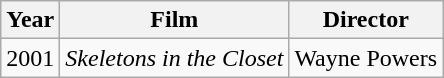<table class="wikitable">
<tr>
<th>Year</th>
<th>Film</th>
<th>Director</th>
</tr>
<tr>
<td>2001</td>
<td><em>Skeletons in the Closet</em></td>
<td>Wayne Powers</td>
</tr>
</table>
